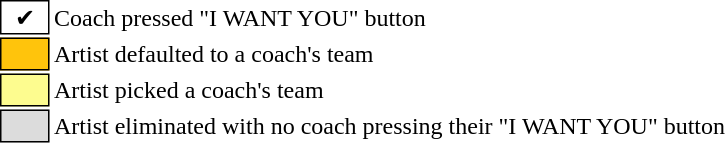<table class="toccolours" style="font-size: 100%; white-space: nowrap;">
<tr>
<td style="background:#ffffff; border:1px solid black;">  ✔  </td>
<td>Coach pressed "I WANT YOU" button</td>
</tr>
<tr>
<td style="background:#ffc40c; border:1px solid black;">      </td>
<td>Artist defaulted to a coach's team</td>
</tr>
<tr>
<td style="background:#fdfc8f; border:1px solid black;">      </td>
<td style="padding-right: 8px">Artist picked a coach's team</td>
</tr>
<tr>
<td style="background:#dcdcdc; border:1px solid black;">      </td>
<td>Artist eliminated with no coach pressing their "I WANT YOU" button</td>
</tr>
</table>
